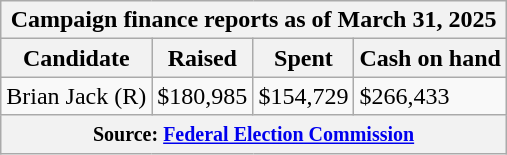<table class="wikitable sortable">
<tr>
<th colspan=4>Campaign finance reports as of March 31, 2025</th>
</tr>
<tr style="text-align:center;">
<th>Candidate</th>
<th>Raised</th>
<th>Spent</th>
<th>Cash on hand</th>
</tr>
<tr>
<td>Brian Jack (R)</td>
<td>$180,985</td>
<td>$154,729</td>
<td>$266,433</td>
</tr>
<tr>
<th colspan="4"><small>Source: <a href='#'>Federal Election Commission</a></small></th>
</tr>
</table>
